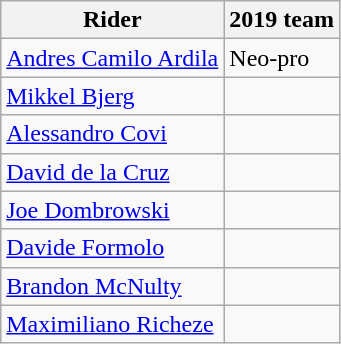<table class="wikitable">
<tr>
<th>Rider</th>
<th>2019 team</th>
</tr>
<tr>
<td><a href='#'>Andres Camilo Ardila</a></td>
<td>Neo-pro</td>
</tr>
<tr>
<td><a href='#'>Mikkel Bjerg</a></td>
<td></td>
</tr>
<tr>
<td><a href='#'>Alessandro Covi</a></td>
<td></td>
</tr>
<tr>
<td><a href='#'>David de la Cruz</a></td>
<td></td>
</tr>
<tr>
<td><a href='#'>Joe Dombrowski</a></td>
<td></td>
</tr>
<tr>
<td><a href='#'>Davide Formolo</a></td>
<td></td>
</tr>
<tr>
<td><a href='#'>Brandon McNulty</a></td>
<td></td>
</tr>
<tr>
<td><a href='#'>Maximiliano Richeze</a></td>
<td></td>
</tr>
</table>
